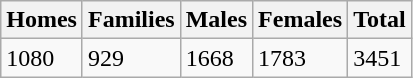<table class="wikitable">
<tr>
<th>Homes</th>
<th>Families</th>
<th>Males</th>
<th>Females</th>
<th>Total</th>
</tr>
<tr>
<td>1080</td>
<td>929</td>
<td>1668</td>
<td>1783</td>
<td>3451</td>
</tr>
</table>
